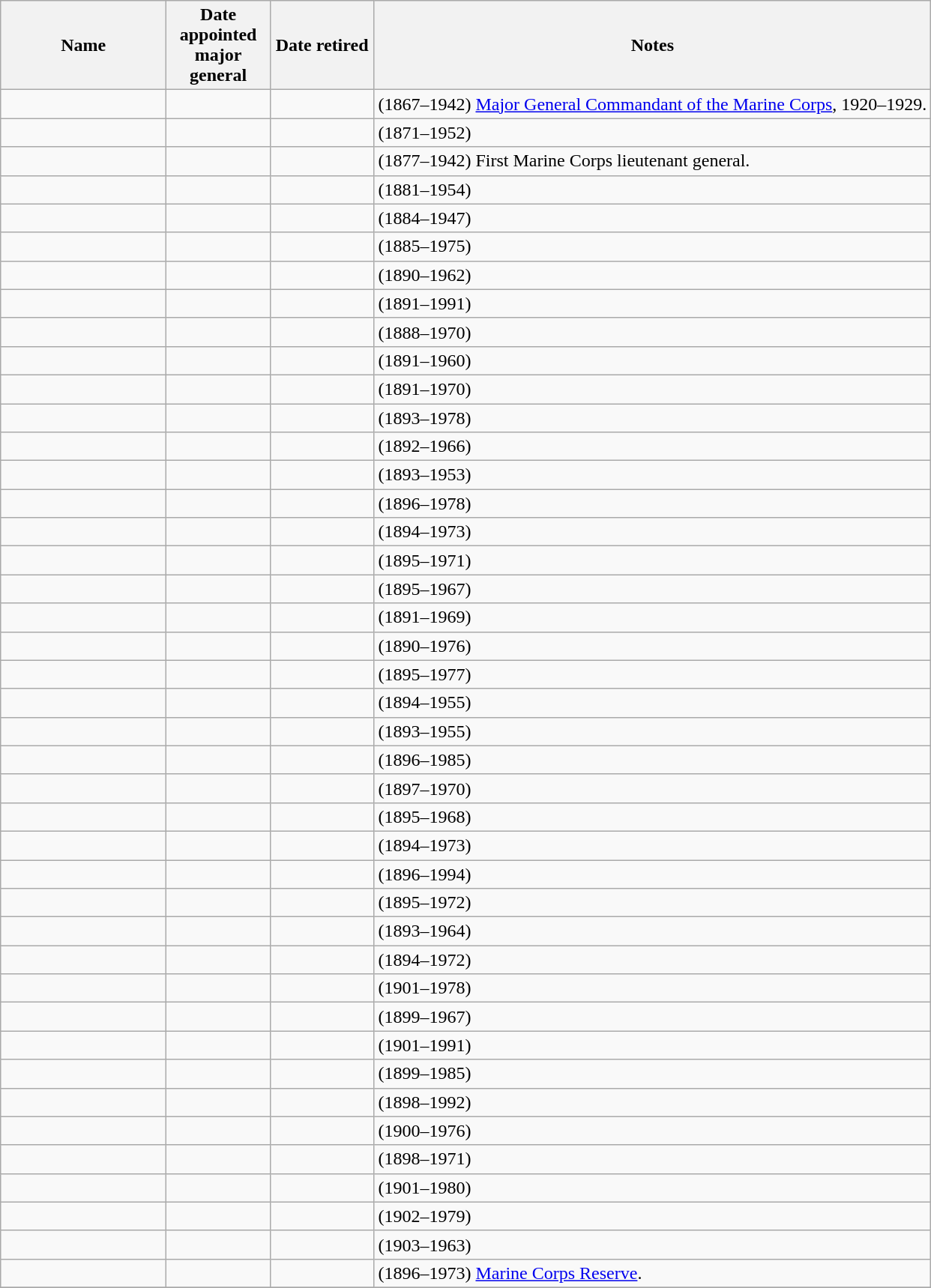<table class="wikitable sortable">
<tr>
<th width = 140>Name</th>
<th width = 85>Date appointed major general<br></th>
<th width = 85>Date retired</th>
<th class="unsortable">Notes</th>
</tr>
<tr valign=top>
<td></td>
<td align="right">  </td>
<td align="right">  </td>
<td>(1867–1942) <a href='#'>Major General Commandant of the Marine Corps</a>, 1920–1929.</td>
</tr>
<tr valign=top>
<td></td>
<td align="right">  </td>
<td align="right">  </td>
<td>(1871–1952)</td>
</tr>
<tr valign=top>
<td></td>
<td align="right">  </td>
<td align="right">  </td>
<td>(1877–1942) First Marine Corps lieutenant general.</td>
</tr>
<tr valign=top>
<td></td>
<td align="right">  </td>
<td align="right">  </td>
<td>(1881–1954)</td>
</tr>
<tr valign=top>
<td></td>
<td align="right">  </td>
<td align="right">  </td>
<td>(1884–1947)</td>
</tr>
<tr valign=top>
<td></td>
<td align="right">  </td>
<td align="right">  </td>
<td>(1885–1975)</td>
</tr>
<tr valign=top>
<td></td>
<td align="right">  </td>
<td align="right">  </td>
<td>(1890–1962)</td>
</tr>
<tr valign=top>
<td></td>
<td align="right">  </td>
<td align="right">  </td>
<td>(1891–1991)</td>
</tr>
<tr valign=top>
<td></td>
<td align="right">  </td>
<td align="right">  </td>
<td>(1888–1970)</td>
</tr>
<tr valign=top>
<td></td>
<td align="right">  </td>
<td align="right">  </td>
<td>(1891–1960)</td>
</tr>
<tr valign=top>
<td></td>
<td align="right">  </td>
<td align="right">  </td>
<td>(1891–1970)</td>
</tr>
<tr valign=top>
<td></td>
<td align="right">  </td>
<td align="right">  </td>
<td>(1893–1978)</td>
</tr>
<tr valign=top>
<td></td>
<td align="right">  </td>
<td align="right">  </td>
<td>(1892–1966)</td>
</tr>
<tr valign=top>
<td></td>
<td align="right">  </td>
<td align="right">  </td>
<td>(1893–1953)</td>
</tr>
<tr valign=top>
<td></td>
<td align="right">  </td>
<td align="right">  </td>
<td>(1896–1978)</td>
</tr>
<tr valign=top>
<td></td>
<td align="right">  </td>
<td align="right">  </td>
<td>(1894–1973)</td>
</tr>
<tr valign=top>
<td></td>
<td align="right">  </td>
<td align="right">  </td>
<td>(1895–1971)</td>
</tr>
<tr valign=top>
<td></td>
<td align="right">  </td>
<td align="right">  </td>
<td>(1895–1967)</td>
</tr>
<tr valign=top>
<td></td>
<td align="right">  </td>
<td align="right">  </td>
<td>(1891–1969)</td>
</tr>
<tr valign=top>
<td></td>
<td align="right">  </td>
<td align="right">  </td>
<td>(1890–1976)</td>
</tr>
<tr valign=top>
<td></td>
<td align="right">  </td>
<td align="right">  </td>
<td>(1895–1977)</td>
</tr>
<tr valign=top>
<td></td>
<td align="right">  </td>
<td align="right">  </td>
<td>(1894–1955)</td>
</tr>
<tr valign=top>
<td></td>
<td align="right">  </td>
<td align="right">  </td>
<td>(1893–1955)</td>
</tr>
<tr valign=top>
<td></td>
<td align="right">  </td>
<td align="right">  </td>
<td>(1896–1985)</td>
</tr>
<tr valign=top>
<td></td>
<td align="right">  </td>
<td align="right">  </td>
<td>(1897–1970)</td>
</tr>
<tr valign=top>
<td></td>
<td align="right">  </td>
<td align="right">  </td>
<td>(1895–1968)</td>
</tr>
<tr valign=top>
<td></td>
<td align="right">  </td>
<td align="right">  </td>
<td>(1894–1973)</td>
</tr>
<tr valign=top>
<td></td>
<td align="right">  </td>
<td align="right">  </td>
<td>(1896–1994)</td>
</tr>
<tr valign=top>
<td></td>
<td align="right">  </td>
<td align="right">  </td>
<td>(1895–1972)</td>
</tr>
<tr valign=top>
<td></td>
<td align="right">  </td>
<td align="right">  </td>
<td>(1893–1964)</td>
</tr>
<tr valign=top>
<td></td>
<td align="right">  </td>
<td align="right">  </td>
<td>(1894–1972)</td>
</tr>
<tr valign=top>
<td></td>
<td align="right">  </td>
<td align="right">  </td>
<td>(1901–1978)</td>
</tr>
<tr valign=top>
<td></td>
<td align="right">  </td>
<td align="right">  </td>
<td>(1899–1967)</td>
</tr>
<tr valign=top>
<td></td>
<td align="right">  </td>
<td align="right">  </td>
<td>(1901–1991)</td>
</tr>
<tr valign=top>
<td></td>
<td align="right">  </td>
<td align="right">  </td>
<td>(1899–1985)</td>
</tr>
<tr valign=top>
<td></td>
<td align="right">  </td>
<td align="right">  </td>
<td>(1898–1992)</td>
</tr>
<tr valign=top>
<td></td>
<td align="right">  </td>
<td align="right">  </td>
<td>(1900–1976)</td>
</tr>
<tr valign=top>
<td></td>
<td align="right">  </td>
<td align="right">  </td>
<td>(1898–1971)</td>
</tr>
<tr valign=top>
<td></td>
<td align="right">  </td>
<td align="right">  </td>
<td>(1901–1980)</td>
</tr>
<tr valign=top>
<td></td>
<td align="right">  </td>
<td align="right">  </td>
<td>(1902–1979)</td>
</tr>
<tr valign=top>
<td></td>
<td align="right">  </td>
<td align="right">  </td>
<td>(1903–1963)</td>
</tr>
<tr valign=top>
<td></td>
<td align="right">  </td>
<td align="right">  </td>
<td>(1896–1973) <a href='#'>Marine Corps Reserve</a>.</td>
</tr>
<tr>
</tr>
</table>
